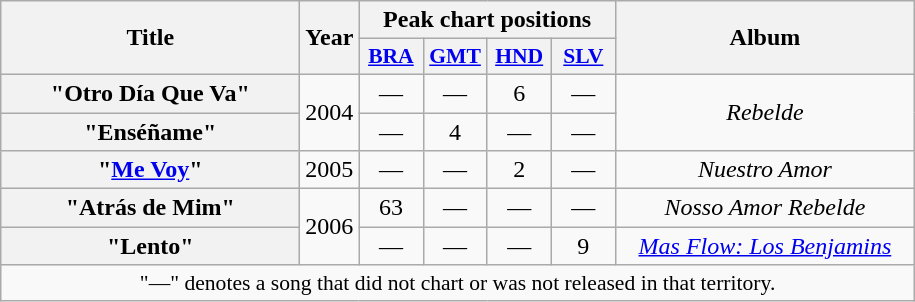<table class="wikitable plainrowheaders" style="text-align:center;">
<tr>
<th scope="col" rowspan="2" style="width:12em;">Title</th>
<th scope="col" rowspan="2" style="width:1em;">Year</th>
<th scope="col" colspan="4">Peak chart positions</th>
<th scope="col" rowspan="2" style="width:12em;">Album</th>
</tr>
<tr>
<th scope="col" style="width:2.5em;font-size:90%;"><a href='#'>BRA</a><br></th>
<th scope="col" style="width:2.5em;font-size:90%;"><a href='#'>GMT</a><br></th>
<th scope="col" style="width:2.5em;font-size:90%;"><a href='#'>HND</a><br></th>
<th scope="col" style="width:2.5em;font-size:90%;"><a href='#'>SLV</a><br></th>
</tr>
<tr>
<th scope="row">"Otro Día Que Va"</th>
<td rowspan="2">2004</td>
<td>—</td>
<td>—</td>
<td>6</td>
<td>—</td>
<td rowspan="2"><em>Rebelde</em></td>
</tr>
<tr>
<th scope="row">"Enséñame"</th>
<td>—</td>
<td>4</td>
<td>—</td>
<td>—</td>
</tr>
<tr>
<th scope="row">"<a href='#'>Me Voy</a>"</th>
<td>2005</td>
<td>—</td>
<td>—</td>
<td>2</td>
<td>—</td>
<td><em>Nuestro Amor</em></td>
</tr>
<tr>
<th scope="row">"Atrás de Mim"</th>
<td rowspan="2">2006</td>
<td>63</td>
<td>—</td>
<td>—</td>
<td>—</td>
<td><em>Nosso Amor Rebelde</em></td>
</tr>
<tr>
<th scope="row">"Lento"<br></th>
<td>—</td>
<td>—</td>
<td>—</td>
<td>9</td>
<td><em><a href='#'>Mas Flow: Los Benjamins</a></em></td>
</tr>
<tr>
<td colspan="7" style="font-size:90%">"—" denotes a song that did not chart or was not released in that territory.</td>
</tr>
</table>
